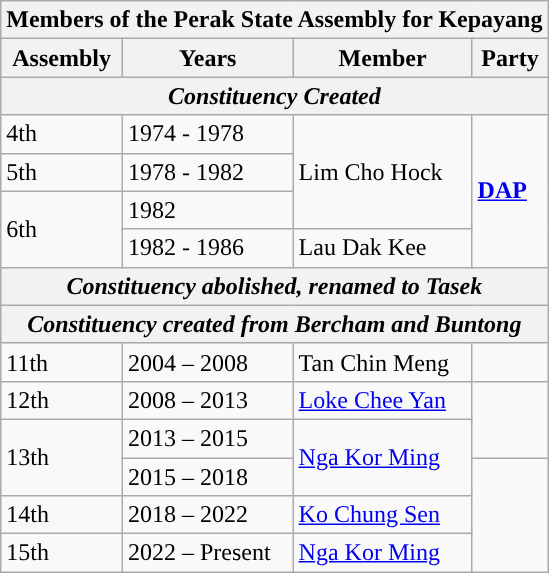<table class="wikitable">
<tr>
<th colspan=4>Members of the Perak State Assembly for Kepayang</th>
</tr>
<tr>
<th>Assembly</th>
<th>Years</th>
<th>Member</th>
<th>Party</th>
</tr>
<tr>
<th colspan="4"><em>Constituency Created</em></th>
</tr>
<tr>
<td>4th</td>
<td>1974 - 1978</td>
<td rowspan="3">Lim Cho Hock</td>
<td rowspan="4"><strong><a href='#'>DAP</a></strong></td>
</tr>
<tr>
<td>5th</td>
<td>1978 - 1982</td>
</tr>
<tr>
<td rowspan="2">6th</td>
<td>1982</td>
</tr>
<tr>
<td>1982 - 1986</td>
<td>Lau Dak Kee</td>
</tr>
<tr>
<th colspan="4"><em>Constituency abolished, renamed to Tasek</em></th>
</tr>
<tr>
<th colspan="4"><em>Constituency created from Bercham and Buntong</em></th>
</tr>
<tr>
<td>11th</td>
<td>2004 – 2008</td>
<td>Tan Chin Meng</td>
<td></td>
</tr>
<tr>
<td>12th</td>
<td>2008 – 2013</td>
<td><a href='#'>Loke Chee Yan</a></td>
<td rowspan=2></td>
</tr>
<tr>
<td rowspan=2>13th</td>
<td>2013 – 2015</td>
<td rowspan=2><a href='#'>Nga Kor Ming</a></td>
</tr>
<tr>
<td>2015 – 2018</td>
<td rowspan=3></td>
</tr>
<tr>
<td>14th</td>
<td>2018 – 2022</td>
<td><a href='#'>Ko Chung Sen</a></td>
</tr>
<tr>
<td>15th</td>
<td>2022 – Present</td>
<td><a href='#'>Nga Kor Ming</a></td>
</tr>
</table>
